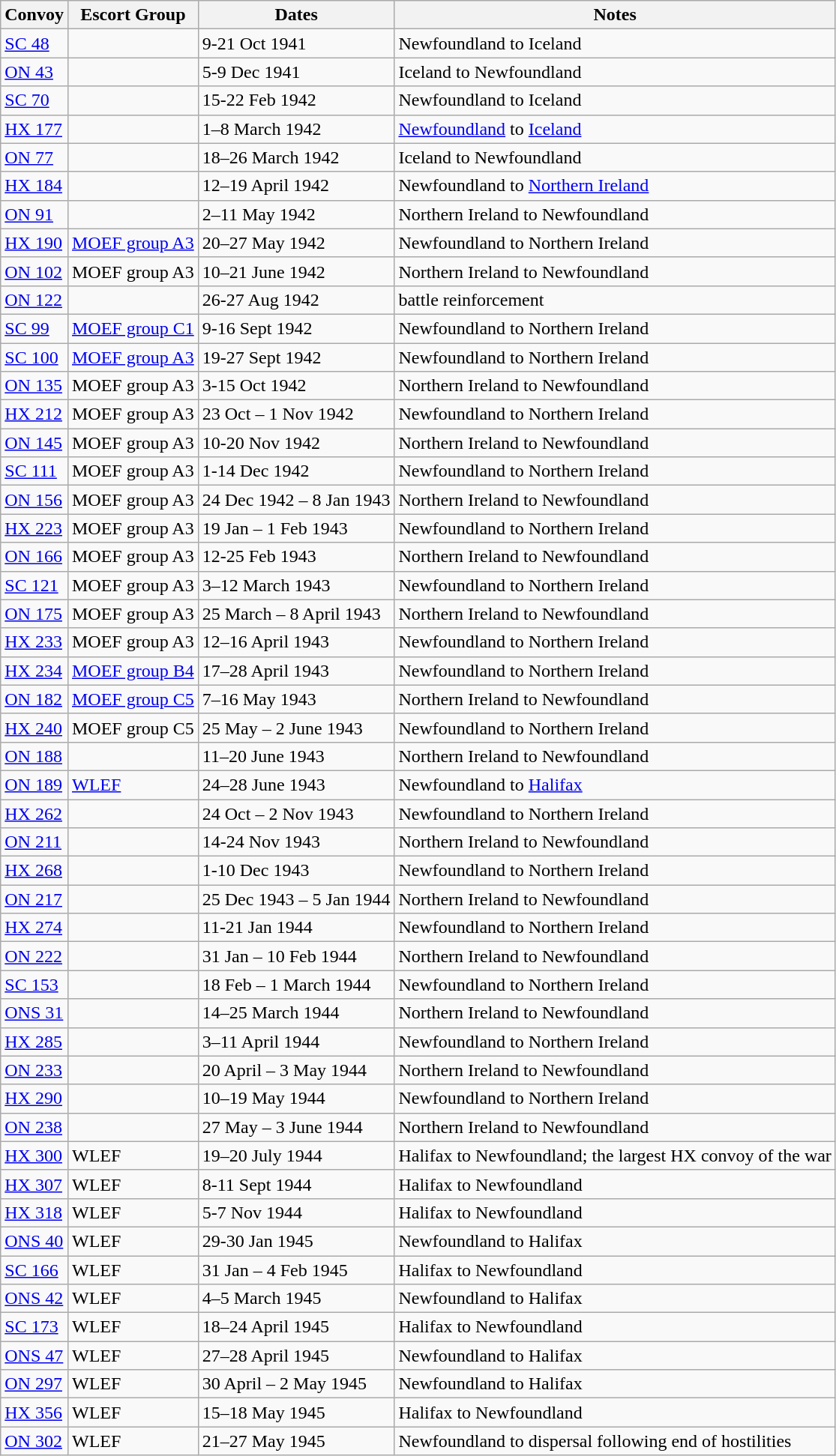<table class="wikitable">
<tr>
<th>Convoy</th>
<th>Escort Group</th>
<th>Dates</th>
<th>Notes</th>
</tr>
<tr>
<td><a href='#'>SC 48</a></td>
<td></td>
<td>9-21 Oct 1941</td>
<td Newfoundland (island)>Newfoundland to Iceland</td>
</tr>
<tr>
<td><a href='#'>ON 43</a></td>
<td></td>
<td>5-9 Dec 1941</td>
<td>Iceland to Newfoundland</td>
</tr>
<tr>
<td><a href='#'>SC 70</a></td>
<td></td>
<td>15-22 Feb 1942</td>
<td>Newfoundland to Iceland</td>
</tr>
<tr>
<td><a href='#'>HX 177</a></td>
<td></td>
<td>1–8 March 1942</td>
<td><a href='#'>Newfoundland</a> to <a href='#'>Iceland</a></td>
</tr>
<tr>
<td><a href='#'>ON 77</a></td>
<td></td>
<td>18–26 March 1942</td>
<td>Iceland to Newfoundland</td>
</tr>
<tr>
<td><a href='#'>HX 184</a></td>
<td></td>
<td>12–19 April 1942</td>
<td>Newfoundland to <a href='#'>Northern Ireland</a></td>
</tr>
<tr>
<td><a href='#'>ON 91</a></td>
<td></td>
<td>2–11 May 1942</td>
<td>Northern Ireland to Newfoundland</td>
</tr>
<tr>
<td><a href='#'>HX 190</a></td>
<td><a href='#'>MOEF group A3</a></td>
<td>20–27 May 1942</td>
<td>Newfoundland to Northern Ireland</td>
</tr>
<tr>
<td><a href='#'>ON 102</a></td>
<td>MOEF group A3</td>
<td>10–21 June 1942</td>
<td>Northern Ireland to Newfoundland</td>
</tr>
<tr>
<td><a href='#'>ON 122</a></td>
<td></td>
<td>26-27 Aug 1942</td>
<td>battle reinforcement</td>
</tr>
<tr>
<td><a href='#'>SC 99</a></td>
<td><a href='#'>MOEF group C1</a></td>
<td>9-16 Sept 1942</td>
<td>Newfoundland to Northern Ireland</td>
</tr>
<tr>
<td><a href='#'>SC 100</a></td>
<td><a href='#'>MOEF group A3</a></td>
<td>19-27 Sept 1942</td>
<td>Newfoundland to Northern Ireland</td>
</tr>
<tr>
<td><a href='#'>ON 135</a></td>
<td>MOEF group A3</td>
<td>3-15 Oct 1942</td>
<td>Northern Ireland to Newfoundland</td>
</tr>
<tr>
<td><a href='#'>HX 212</a></td>
<td>MOEF group A3</td>
<td>23 Oct – 1 Nov 1942</td>
<td>Newfoundland to Northern Ireland</td>
</tr>
<tr>
<td><a href='#'>ON 145</a></td>
<td>MOEF group A3</td>
<td>10-20 Nov 1942</td>
<td>Northern Ireland to Newfoundland</td>
</tr>
<tr>
<td><a href='#'>SC 111</a></td>
<td>MOEF group A3</td>
<td>1-14 Dec 1942</td>
<td>Newfoundland to Northern Ireland</td>
</tr>
<tr>
<td><a href='#'>ON 156</a></td>
<td>MOEF group A3</td>
<td>24 Dec 1942 – 8 Jan 1943</td>
<td>Northern Ireland to Newfoundland</td>
</tr>
<tr>
<td><a href='#'>HX 223</a></td>
<td>MOEF group A3</td>
<td>19 Jan – 1 Feb 1943</td>
<td>Newfoundland to Northern Ireland</td>
</tr>
<tr>
<td><a href='#'>ON 166</a></td>
<td>MOEF group A3</td>
<td>12-25 Feb 1943</td>
<td>Northern Ireland to Newfoundland</td>
</tr>
<tr>
<td><a href='#'>SC 121</a></td>
<td>MOEF group A3</td>
<td>3–12 March 1943</td>
<td>Newfoundland to Northern Ireland</td>
</tr>
<tr>
<td><a href='#'>ON 175</a></td>
<td>MOEF group A3</td>
<td>25 March – 8 April 1943</td>
<td>Northern Ireland to Newfoundland</td>
</tr>
<tr>
<td><a href='#'>HX 233</a></td>
<td>MOEF group A3</td>
<td>12–16 April 1943</td>
<td>Newfoundland to Northern Ireland</td>
</tr>
<tr>
<td><a href='#'>HX 234</a></td>
<td><a href='#'>MOEF group B4</a></td>
<td>17–28 April 1943</td>
<td>Newfoundland to Northern Ireland</td>
</tr>
<tr>
<td><a href='#'>ON 182</a></td>
<td><a href='#'>MOEF group C5</a></td>
<td>7–16 May 1943</td>
<td>Northern Ireland to Newfoundland</td>
</tr>
<tr>
<td><a href='#'>HX 240</a></td>
<td>MOEF group C5</td>
<td>25 May – 2 June 1943</td>
<td>Newfoundland to Northern Ireland</td>
</tr>
<tr>
<td><a href='#'>ON 188</a></td>
<td></td>
<td>11–20 June 1943</td>
<td>Northern Ireland to Newfoundland</td>
</tr>
<tr>
<td><a href='#'>ON 189</a></td>
<td><a href='#'>WLEF</a></td>
<td>24–28 June 1943</td>
<td>Newfoundland to <a href='#'>Halifax</a></td>
</tr>
<tr>
<td><a href='#'>HX 262</a></td>
<td></td>
<td>24 Oct – 2 Nov 1943</td>
<td>Newfoundland to Northern Ireland</td>
</tr>
<tr>
<td><a href='#'>ON 211</a></td>
<td></td>
<td>14-24 Nov 1943</td>
<td>Northern Ireland to Newfoundland</td>
</tr>
<tr>
<td><a href='#'>HX 268</a></td>
<td></td>
<td>1-10 Dec 1943</td>
<td>Newfoundland to Northern Ireland</td>
</tr>
<tr>
<td><a href='#'>ON 217</a></td>
<td></td>
<td>25 Dec 1943 – 5 Jan 1944</td>
<td>Northern Ireland to Newfoundland</td>
</tr>
<tr>
<td><a href='#'>HX 274</a></td>
<td></td>
<td>11-21 Jan 1944</td>
<td>Newfoundland to Northern Ireland</td>
</tr>
<tr>
<td><a href='#'>ON 222</a></td>
<td></td>
<td>31 Jan – 10 Feb 1944</td>
<td>Northern Ireland to Newfoundland</td>
</tr>
<tr>
<td><a href='#'>SC 153</a></td>
<td></td>
<td>18 Feb – 1 March 1944</td>
<td>Newfoundland to Northern Ireland</td>
</tr>
<tr>
<td><a href='#'>ONS 31</a></td>
<td></td>
<td>14–25 March 1944</td>
<td>Northern Ireland to Newfoundland</td>
</tr>
<tr>
<td><a href='#'>HX 285</a></td>
<td></td>
<td>3–11 April 1944</td>
<td>Newfoundland to Northern Ireland</td>
</tr>
<tr>
<td><a href='#'>ON 233</a></td>
<td></td>
<td>20 April – 3 May 1944</td>
<td>Northern Ireland to Newfoundland</td>
</tr>
<tr>
<td><a href='#'>HX 290</a></td>
<td></td>
<td>10–19 May 1944</td>
<td>Newfoundland to Northern Ireland</td>
</tr>
<tr>
<td><a href='#'>ON 238</a></td>
<td></td>
<td>27 May – 3 June 1944</td>
<td>Northern Ireland to Newfoundland</td>
</tr>
<tr>
<td><a href='#'>HX 300</a></td>
<td>WLEF</td>
<td>19–20 July 1944</td>
<td>Halifax to Newfoundland; the largest HX convoy of the war</td>
</tr>
<tr>
<td><a href='#'>HX 307</a></td>
<td>WLEF</td>
<td>8-11 Sept 1944</td>
<td>Halifax to Newfoundland</td>
</tr>
<tr>
<td><a href='#'>HX 318</a></td>
<td>WLEF</td>
<td>5-7 Nov 1944</td>
<td>Halifax to Newfoundland</td>
</tr>
<tr>
<td><a href='#'>ONS 40</a></td>
<td>WLEF</td>
<td>29-30 Jan 1945</td>
<td>Newfoundland to Halifax</td>
</tr>
<tr>
<td><a href='#'>SC 166</a></td>
<td>WLEF</td>
<td>31 Jan – 4 Feb 1945</td>
<td>Halifax to Newfoundland</td>
</tr>
<tr>
<td><a href='#'>ONS 42</a></td>
<td>WLEF</td>
<td>4–5 March 1945</td>
<td>Newfoundland to Halifax</td>
</tr>
<tr>
<td><a href='#'>SC 173</a></td>
<td>WLEF</td>
<td>18–24 April 1945</td>
<td>Halifax to Newfoundland</td>
</tr>
<tr>
<td><a href='#'>ONS 47</a></td>
<td>WLEF</td>
<td>27–28 April 1945</td>
<td>Newfoundland to Halifax</td>
</tr>
<tr>
<td><a href='#'>ON 297</a></td>
<td>WLEF</td>
<td>30 April – 2 May 1945</td>
<td>Newfoundland to Halifax</td>
</tr>
<tr>
<td><a href='#'>HX 356</a></td>
<td>WLEF</td>
<td>15–18 May 1945</td>
<td>Halifax to Newfoundland</td>
</tr>
<tr>
<td><a href='#'>ON 302</a></td>
<td>WLEF</td>
<td>21–27 May 1945</td>
<td>Newfoundland to dispersal following end of hostilities</td>
</tr>
</table>
